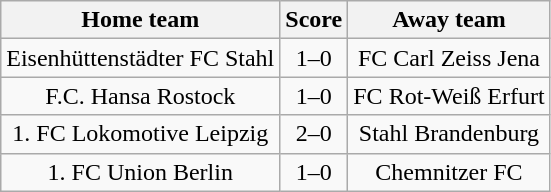<table class="wikitable" style="text-align: center">
<tr>
<th>Home team</th>
<th>Score</th>
<th>Away team</th>
</tr>
<tr>
<td>Eisenhüttenstädter FC Stahl</td>
<td>1–0</td>
<td>FC Carl Zeiss Jena</td>
</tr>
<tr>
<td>F.C. Hansa Rostock</td>
<td>1–0</td>
<td>FC Rot-Weiß Erfurt</td>
</tr>
<tr>
<td>1. FC Lokomotive Leipzig</td>
<td>2–0</td>
<td>Stahl Brandenburg</td>
</tr>
<tr>
<td>1. FC Union Berlin</td>
<td>1–0</td>
<td>Chemnitzer FC</td>
</tr>
</table>
